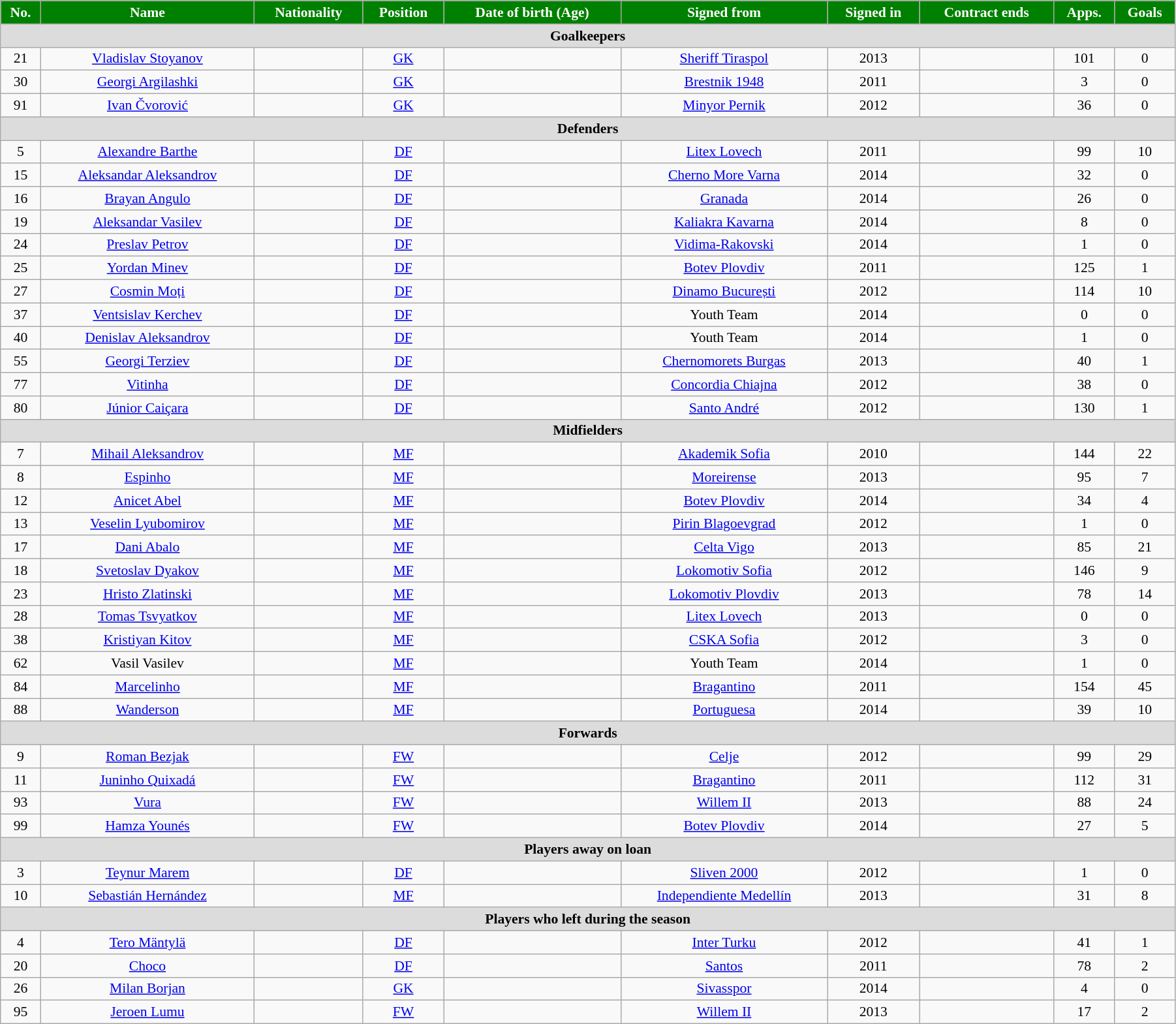<table class="wikitable"  style="text-align:center; font-size:90%; width:95%;">
<tr>
<th style="background:green; color:white; text-align:center;">No.</th>
<th style="background:green; color:white; text-align:center;">Name</th>
<th style="background:green; color:white; text-align:center;">Nationality</th>
<th style="background:green; color:white; text-align:center;">Position</th>
<th style="background:green; color:white; text-align:center;">Date of birth (Age)</th>
<th style="background:green; color:white; text-align:center;">Signed from</th>
<th style="background:green; color:white; text-align:center;">Signed in</th>
<th style="background:green; color:white; text-align:center;">Contract ends</th>
<th style="background:green; color:white; text-align:center;">Apps.</th>
<th style="background:green; color:white; text-align:center;">Goals</th>
</tr>
<tr>
<th colspan="11"  style="background:#dcdcdc; text-align:center;">Goalkeepers</th>
</tr>
<tr>
<td>21</td>
<td><a href='#'>Vladislav Stoyanov</a></td>
<td></td>
<td><a href='#'>GK</a></td>
<td></td>
<td><a href='#'>Sheriff Tiraspol</a></td>
<td>2013</td>
<td></td>
<td>101</td>
<td>0</td>
</tr>
<tr>
<td>30</td>
<td><a href='#'>Georgi Argilashki</a></td>
<td></td>
<td><a href='#'>GK</a></td>
<td></td>
<td><a href='#'>Brestnik 1948</a></td>
<td>2011</td>
<td></td>
<td>3</td>
<td>0</td>
</tr>
<tr>
<td>91</td>
<td><a href='#'>Ivan Čvorović</a></td>
<td></td>
<td><a href='#'>GK</a></td>
<td></td>
<td><a href='#'>Minyor Pernik</a></td>
<td>2012</td>
<td></td>
<td>36</td>
<td>0</td>
</tr>
<tr>
<th colspan="11"  style="background:#dcdcdc; text-align:center;">Defenders</th>
</tr>
<tr>
<td>5</td>
<td><a href='#'>Alexandre Barthe</a></td>
<td></td>
<td><a href='#'>DF</a></td>
<td></td>
<td><a href='#'>Litex Lovech</a></td>
<td>2011</td>
<td></td>
<td>99</td>
<td>10</td>
</tr>
<tr>
<td>15</td>
<td><a href='#'>Aleksandar Aleksandrov</a></td>
<td></td>
<td><a href='#'>DF</a></td>
<td></td>
<td><a href='#'>Cherno More Varna</a></td>
<td>2014</td>
<td></td>
<td>32</td>
<td>0</td>
</tr>
<tr>
<td>16</td>
<td><a href='#'>Brayan Angulo</a></td>
<td></td>
<td><a href='#'>DF</a></td>
<td></td>
<td><a href='#'>Granada</a></td>
<td>2014</td>
<td></td>
<td>26</td>
<td>0</td>
</tr>
<tr>
<td>19</td>
<td><a href='#'>Aleksandar Vasilev</a></td>
<td></td>
<td><a href='#'>DF</a></td>
<td></td>
<td><a href='#'>Kaliakra Kavarna</a></td>
<td>2014</td>
<td></td>
<td>8</td>
<td>0</td>
</tr>
<tr>
<td>24</td>
<td><a href='#'>Preslav Petrov</a></td>
<td></td>
<td><a href='#'>DF</a></td>
<td></td>
<td><a href='#'>Vidima-Rakovski</a></td>
<td>2014</td>
<td></td>
<td>1</td>
<td>0</td>
</tr>
<tr>
<td>25</td>
<td><a href='#'>Yordan Minev</a></td>
<td></td>
<td><a href='#'>DF</a></td>
<td></td>
<td><a href='#'>Botev Plovdiv</a></td>
<td>2011</td>
<td></td>
<td>125</td>
<td>1</td>
</tr>
<tr>
<td>27</td>
<td><a href='#'>Cosmin Moți</a></td>
<td></td>
<td><a href='#'>DF</a></td>
<td></td>
<td><a href='#'>Dinamo București</a></td>
<td>2012</td>
<td></td>
<td>114</td>
<td>10</td>
</tr>
<tr>
<td>37</td>
<td><a href='#'>Ventsislav Kerchev</a></td>
<td></td>
<td><a href='#'>DF</a></td>
<td></td>
<td>Youth Team</td>
<td>2014</td>
<td></td>
<td>0</td>
<td>0</td>
</tr>
<tr>
<td>40</td>
<td><a href='#'>Denislav Aleksandrov</a></td>
<td></td>
<td><a href='#'>DF</a></td>
<td></td>
<td>Youth Team</td>
<td>2014</td>
<td></td>
<td>1</td>
<td>0</td>
</tr>
<tr>
<td>55</td>
<td><a href='#'>Georgi Terziev</a></td>
<td></td>
<td><a href='#'>DF</a></td>
<td></td>
<td><a href='#'>Chernomorets Burgas</a></td>
<td>2013</td>
<td></td>
<td>40</td>
<td>1</td>
</tr>
<tr>
<td>77</td>
<td><a href='#'>Vitinha</a></td>
<td></td>
<td><a href='#'>DF</a></td>
<td></td>
<td><a href='#'>Concordia Chiajna</a></td>
<td>2012</td>
<td></td>
<td>38</td>
<td>0</td>
</tr>
<tr>
<td>80</td>
<td><a href='#'>Júnior Caiçara</a></td>
<td></td>
<td><a href='#'>DF</a></td>
<td></td>
<td><a href='#'>Santo André</a></td>
<td>2012</td>
<td></td>
<td>130</td>
<td>1</td>
</tr>
<tr>
<th colspan="11"  style="background:#dcdcdc; text-align:center;">Midfielders</th>
</tr>
<tr>
<td>7</td>
<td><a href='#'>Mihail Aleksandrov</a></td>
<td></td>
<td><a href='#'>MF</a></td>
<td></td>
<td><a href='#'>Akademik Sofia</a></td>
<td>2010</td>
<td></td>
<td>144</td>
<td>22</td>
</tr>
<tr>
<td>8</td>
<td><a href='#'>Espinho</a></td>
<td></td>
<td><a href='#'>MF</a></td>
<td></td>
<td><a href='#'>Moreirense</a></td>
<td>2013</td>
<td></td>
<td>95</td>
<td>7</td>
</tr>
<tr>
<td>12</td>
<td><a href='#'>Anicet Abel</a></td>
<td></td>
<td><a href='#'>MF</a></td>
<td></td>
<td><a href='#'>Botev Plovdiv</a></td>
<td>2014</td>
<td></td>
<td>34</td>
<td>4</td>
</tr>
<tr>
<td>13</td>
<td><a href='#'>Veselin Lyubomirov</a></td>
<td></td>
<td><a href='#'>MF</a></td>
<td></td>
<td><a href='#'>Pirin Blagoevgrad</a></td>
<td>2012</td>
<td></td>
<td>1</td>
<td>0</td>
</tr>
<tr>
<td>17</td>
<td><a href='#'>Dani Abalo</a></td>
<td></td>
<td><a href='#'>MF</a></td>
<td></td>
<td><a href='#'>Celta Vigo</a></td>
<td>2013</td>
<td></td>
<td>85</td>
<td>21</td>
</tr>
<tr>
<td>18</td>
<td><a href='#'>Svetoslav Dyakov</a></td>
<td></td>
<td><a href='#'>MF</a></td>
<td></td>
<td><a href='#'>Lokomotiv Sofia</a></td>
<td>2012</td>
<td></td>
<td>146</td>
<td>9</td>
</tr>
<tr>
<td>23</td>
<td><a href='#'>Hristo Zlatinski</a></td>
<td></td>
<td><a href='#'>MF</a></td>
<td></td>
<td><a href='#'>Lokomotiv Plovdiv</a></td>
<td>2013</td>
<td></td>
<td>78</td>
<td>14</td>
</tr>
<tr>
<td>28</td>
<td><a href='#'>Tomas Tsvyatkov</a></td>
<td></td>
<td><a href='#'>MF</a></td>
<td></td>
<td><a href='#'>Litex Lovech</a></td>
<td>2013</td>
<td></td>
<td>0</td>
<td>0</td>
</tr>
<tr>
<td>38</td>
<td><a href='#'>Kristiyan Kitov</a></td>
<td></td>
<td><a href='#'>MF</a></td>
<td></td>
<td><a href='#'>CSKA Sofia</a></td>
<td>2012</td>
<td></td>
<td>3</td>
<td>0</td>
</tr>
<tr>
<td>62</td>
<td>Vasil Vasilev</td>
<td></td>
<td><a href='#'>MF</a></td>
<td></td>
<td>Youth Team</td>
<td>2014</td>
<td></td>
<td>1</td>
<td>0</td>
</tr>
<tr>
<td>84</td>
<td><a href='#'>Marcelinho</a></td>
<td></td>
<td><a href='#'>MF</a></td>
<td></td>
<td><a href='#'>Bragantino</a></td>
<td>2011</td>
<td></td>
<td>154</td>
<td>45</td>
</tr>
<tr>
<td>88</td>
<td><a href='#'>Wanderson</a></td>
<td></td>
<td><a href='#'>MF</a></td>
<td></td>
<td><a href='#'>Portuguesa</a></td>
<td>2014</td>
<td></td>
<td>39</td>
<td>10</td>
</tr>
<tr>
<th colspan="11"  style="background:#dcdcdc; text-align:center;">Forwards</th>
</tr>
<tr>
<td>9</td>
<td><a href='#'>Roman Bezjak</a></td>
<td></td>
<td><a href='#'>FW</a></td>
<td></td>
<td><a href='#'>Celje</a></td>
<td>2012</td>
<td></td>
<td>99</td>
<td>29</td>
</tr>
<tr>
<td>11</td>
<td><a href='#'>Juninho Quixadá</a></td>
<td></td>
<td><a href='#'>FW</a></td>
<td></td>
<td><a href='#'>Bragantino</a></td>
<td>2011</td>
<td></td>
<td>112</td>
<td>31</td>
</tr>
<tr>
<td>93</td>
<td><a href='#'>Vura</a></td>
<td></td>
<td><a href='#'>FW</a></td>
<td></td>
<td><a href='#'>Willem II</a></td>
<td>2013</td>
<td></td>
<td>88</td>
<td>24</td>
</tr>
<tr>
<td>99</td>
<td><a href='#'>Hamza Younés</a></td>
<td></td>
<td><a href='#'>FW</a></td>
<td></td>
<td><a href='#'>Botev Plovdiv</a></td>
<td>2014</td>
<td></td>
<td>27</td>
<td>5</td>
</tr>
<tr>
<th colspan="11"  style="background:#dcdcdc; text-align:center;">Players away on loan</th>
</tr>
<tr>
<td>3</td>
<td><a href='#'>Teynur Marem</a></td>
<td></td>
<td><a href='#'>DF</a></td>
<td></td>
<td><a href='#'>Sliven 2000</a></td>
<td>2012</td>
<td></td>
<td>1</td>
<td>0</td>
</tr>
<tr>
<td>10</td>
<td><a href='#'>Sebastián Hernández</a></td>
<td></td>
<td><a href='#'>MF</a></td>
<td></td>
<td><a href='#'>Independiente Medellín</a></td>
<td>2013</td>
<td></td>
<td>31</td>
<td>8</td>
</tr>
<tr>
<th colspan="11"  style="background:#dcdcdc; text-align:center;">Players who left during the season</th>
</tr>
<tr>
<td>4</td>
<td><a href='#'>Tero Mäntylä</a></td>
<td></td>
<td><a href='#'>DF</a></td>
<td></td>
<td><a href='#'>Inter Turku</a></td>
<td>2012</td>
<td></td>
<td>41</td>
<td>1</td>
</tr>
<tr>
<td>20</td>
<td><a href='#'>Choco</a></td>
<td></td>
<td><a href='#'>DF</a></td>
<td></td>
<td><a href='#'>Santos</a></td>
<td>2011</td>
<td></td>
<td>78</td>
<td>2</td>
</tr>
<tr>
<td>26</td>
<td><a href='#'>Milan Borjan</a></td>
<td></td>
<td><a href='#'>GK</a></td>
<td></td>
<td><a href='#'>Sivasspor</a></td>
<td>2014</td>
<td></td>
<td>4</td>
<td>0</td>
</tr>
<tr>
<td>95</td>
<td><a href='#'>Jeroen Lumu</a></td>
<td></td>
<td><a href='#'>FW</a></td>
<td></td>
<td><a href='#'>Willem II</a></td>
<td>2013</td>
<td></td>
<td>17</td>
<td>2</td>
</tr>
</table>
